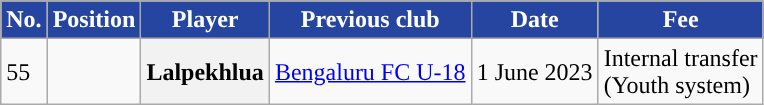<table class="wikitable plainrowheaders" style="text-align:center; text-align:left">
<tr>
<th style="background:#2545A0; color:#FFFFFF; ">No.</th>
<th scope="col" style="background:#2545A0; color:#FFFFFF; ">Position</th>
<th scope="col" style="background:#2545A0; color:#FFFFFF; ">Player</th>
<th scope="col" style="background:#2545A0; color:#FFFFFF; ">Previous club</th>
<th scope="col" style="background:#2545A0; color:#FFFFFF; ">Date</th>
<th scope="col" style="background:#2545A0; color:#FFFFFF; ">Fee</th>
</tr>
<tr>
<td>55</td>
<td></td>
<th scope="row"> Lalpekhlua</th>
<td rowspan=5> <a href='#'>Bengaluru FC U-18</a></td>
<td>1 June 2023</td>
<td rowspan="25">Internal transfer <br> (Youth system)</td>
</tr>
</table>
